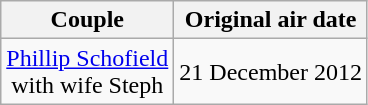<table class="wikitable sortable" style="text-align:center;">
<tr>
<th>Couple</th>
<th>Original air date</th>
</tr>
<tr>
<td><a href='#'>Phillip Schofield</a><br>with wife Steph</td>
<td>21 December 2012</td>
</tr>
</table>
